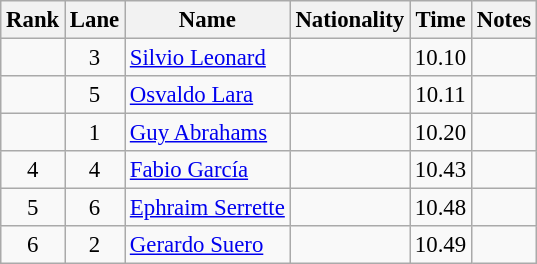<table class="wikitable sortable" style="text-align:center;font-size:95%">
<tr>
<th>Rank</th>
<th>Lane</th>
<th>Name</th>
<th>Nationality</th>
<th>Time</th>
<th>Notes</th>
</tr>
<tr>
<td></td>
<td>3</td>
<td align=left><a href='#'>Silvio Leonard</a></td>
<td align=left></td>
<td>10.10</td>
<td></td>
</tr>
<tr>
<td></td>
<td>5</td>
<td align=left><a href='#'>Osvaldo Lara</a></td>
<td align=left></td>
<td>10.11</td>
<td></td>
</tr>
<tr>
<td></td>
<td>1</td>
<td align=left><a href='#'>Guy Abrahams</a></td>
<td align=left></td>
<td>10.20</td>
<td></td>
</tr>
<tr>
<td>4</td>
<td>4</td>
<td align=left><a href='#'>Fabio García</a></td>
<td align=left></td>
<td>10.43</td>
<td></td>
</tr>
<tr>
<td>5</td>
<td>6</td>
<td align=left><a href='#'>Ephraim Serrette</a></td>
<td align=left></td>
<td>10.48</td>
<td></td>
</tr>
<tr>
<td>6</td>
<td>2</td>
<td align=left><a href='#'>Gerardo Suero</a></td>
<td align=left></td>
<td>10.49</td>
<td></td>
</tr>
</table>
